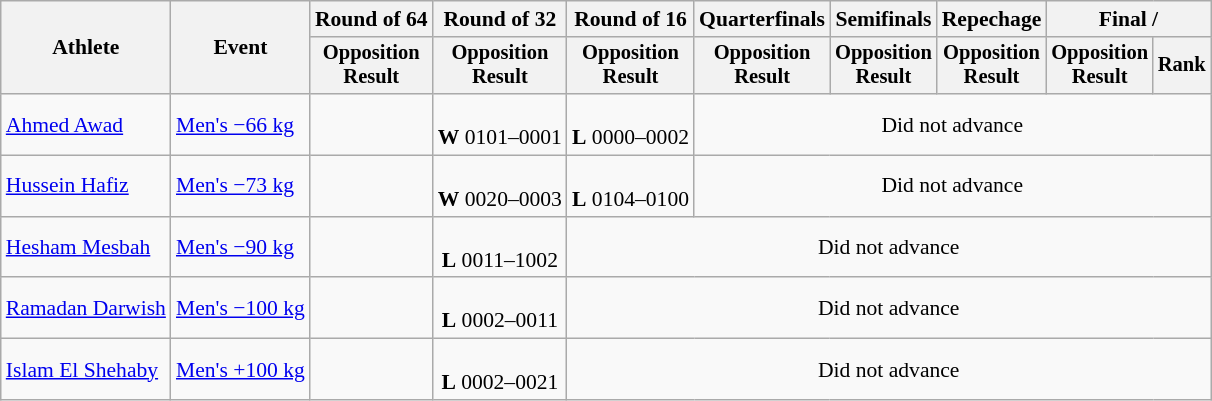<table class="wikitable" style="font-size:90%">
<tr>
<th rowspan="2">Athlete</th>
<th rowspan="2">Event</th>
<th>Round of 64</th>
<th>Round of 32</th>
<th>Round of 16</th>
<th>Quarterfinals</th>
<th>Semifinals</th>
<th>Repechage</th>
<th colspan=2>Final / </th>
</tr>
<tr style="font-size:95%">
<th>Opposition<br>Result</th>
<th>Opposition<br>Result</th>
<th>Opposition<br>Result</th>
<th>Opposition<br>Result</th>
<th>Opposition<br>Result</th>
<th>Opposition<br>Result</th>
<th>Opposition<br>Result</th>
<th>Rank</th>
</tr>
<tr align=center>
<td align=left><a href='#'>Ahmed Awad</a></td>
<td align=left><a href='#'>Men's −66 kg</a></td>
<td></td>
<td><br><strong>W</strong> 0101–0001</td>
<td><br><strong>L</strong> 0000–0002</td>
<td colspan=5>Did not advance</td>
</tr>
<tr align=center>
<td align=left><a href='#'>Hussein Hafiz</a></td>
<td align=left><a href='#'>Men's −73 kg</a></td>
<td></td>
<td><br><strong>W</strong> 0020–0003</td>
<td><br><strong>L</strong> 0104–0100</td>
<td colspan=5>Did not advance</td>
</tr>
<tr align=center>
<td align=left><a href='#'>Hesham Mesbah</a></td>
<td align=left><a href='#'>Men's −90 kg</a></td>
<td></td>
<td><br><strong>L</strong> 0011–1002</td>
<td colspan=6>Did not advance</td>
</tr>
<tr align=center>
<td align=left><a href='#'>Ramadan Darwish</a></td>
<td align=left><a href='#'>Men's −100 kg</a></td>
<td></td>
<td><br><strong>L</strong> 0002–0011</td>
<td colspan=6>Did not advance</td>
</tr>
<tr align=center>
<td align=left><a href='#'>Islam El Shehaby</a></td>
<td align=left><a href='#'>Men's +100 kg</a></td>
<td></td>
<td><br><strong>L</strong> 0002–0021</td>
<td colspan=6>Did not advance</td>
</tr>
</table>
